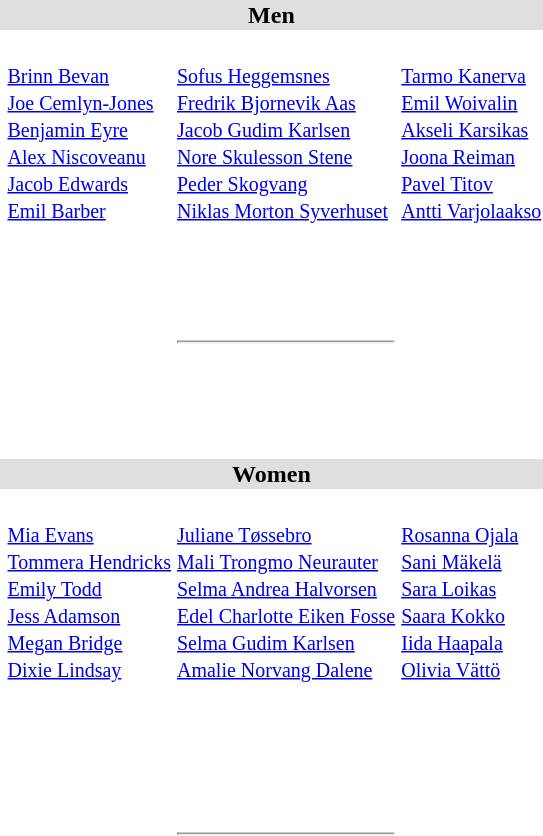<table>
<tr style="background:#dfdfdf;">
<td colspan="4" style="text-align:center;"><strong>Men</strong></td>
</tr>
<tr>
<th scope=row style="text-align:left"><br></th>
<td> <br><small> <a href='#'>Brinn Bevan</a> <br> <a href='#'>Joe Cemlyn-Jones</a> <br> <a href='#'>Benjamin Eyre</a> <br> <a href='#'>Alex Niscoveanu</a> <br> <a href='#'>Jacob Edwards</a> <br> <a href='#'>Emil Barber</a> </small></td>
<td> <br><small> <a href='#'>Sofus Heggemsnes</a> <br> <a href='#'>Fredrik Bjornevik Aas</a> <br> <a href='#'>Jacob Gudim Karlsen</a> <br> <a href='#'>Nore Skulesson Stene</a> <br> <a href='#'>Peder Skogvang</a> <br> <a href='#'>Niklas Morton Syverhuset</a> </small></td>
<td> <br><small> <a href='#'>Tarmo Kanerva</a> <br> <a href='#'>Emil Woivalin</a> <br> <a href='#'>Akseli Karsikas</a> <br> <a href='#'>Joona Reiman</a> <br> <a href='#'>Pavel Titov</a> <br> <a href='#'>Antti Varjolaakso</a> </small></td>
</tr>
<tr>
<th scope=row style="text-align:left"><br></th>
<td></td>
<td></td>
<td></td>
</tr>
<tr>
<th scope=row style="text-align:left"><br></th>
<td></td>
<td></td>
<td></td>
</tr>
<tr>
<th scope=row style="text-align:left"><br></th>
<td></td>
<td></td>
<td></td>
</tr>
<tr>
<th scope=row style="text-align:left"><br></th>
<td></td>
<td> <hr> </td>
<td></td>
</tr>
<tr>
<th scope=row style="text-align:left"><br></th>
<td></td>
<td></td>
<td></td>
</tr>
<tr>
<th scope=row style="text-align:left"><br></th>
<td></td>
<td></td>
<td></td>
</tr>
<tr>
<th scope=row style="text-align:left"><br></th>
<td></td>
<td></td>
<td></td>
</tr>
<tr style="background:#dfdfdf;">
<td colspan="4" style="text-align:center;"><strong>Women</strong></td>
</tr>
<tr>
<th scope=row style="text-align:left"><br></th>
<td> <br><small> <a href='#'>Mia Evans</a> <br> <a href='#'>Tommera Hendricks</a> <br> <a href='#'>Emily Todd</a> <br> <a href='#'>Jess Adamson</a> <br> <a href='#'>Megan Bridge</a> <br> <a href='#'>Dixie Lindsay</a> </small></td>
<td> <br><small> <a href='#'>Juliane Tøssebro</a> <br> <a href='#'>Mali Trongmo Neurauter</a> <br> <a href='#'>Selma Andrea Halvorsen</a> <br> <a href='#'>Edel Charlotte Eiken Fosse</a> <br> <a href='#'>Selma Gudim Karlsen</a> <br> <a href='#'>Amalie Norvang Dalene</a> </small></td>
<td> <br><small> <a href='#'>Rosanna Ojala</a> <br> <a href='#'>Sani Mäkelä</a> <br> <a href='#'>Sara Loikas</a> <br> <a href='#'>Saara Kokko</a> <br> <a href='#'>Iida Haapala</a> <br> <a href='#'>Olivia Vättö</a> </small></td>
</tr>
<tr>
<th scope=row style="text-align:left"><br></th>
<td></td>
<td></td>
<td></td>
</tr>
<tr>
<th scope=row style="text-align:left"><br></th>
<td></td>
<td></td>
<td></td>
</tr>
<tr>
<th scope=row style="text-align:left"><br></th>
<td></td>
<td></td>
<td></td>
</tr>
<tr>
<th scope=row style="text-align:left"><br></th>
<td></td>
<td></td>
<td></td>
</tr>
<tr>
<th scope=row style="text-align:left"><br></th>
<td></td>
<td> <hr> </td>
<td></td>
</tr>
</table>
